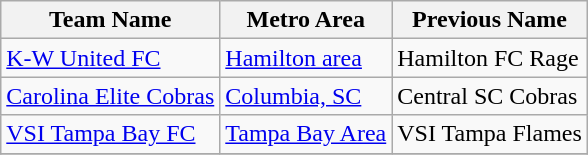<table class="wikitable">
<tr>
<th>Team Name</th>
<th>Metro Area</th>
<th>Previous Name</th>
</tr>
<tr>
<td> <a href='#'>K-W United FC</a></td>
<td><a href='#'>Hamilton area</a></td>
<td>Hamilton FC Rage</td>
</tr>
<tr>
<td> <a href='#'>Carolina Elite Cobras</a></td>
<td><a href='#'>Columbia, SC</a></td>
<td>Central SC Cobras</td>
</tr>
<tr>
<td> <a href='#'>VSI Tampa Bay FC</a></td>
<td><a href='#'>Tampa Bay Area</a></td>
<td>VSI Tampa Flames</td>
</tr>
<tr>
</tr>
</table>
